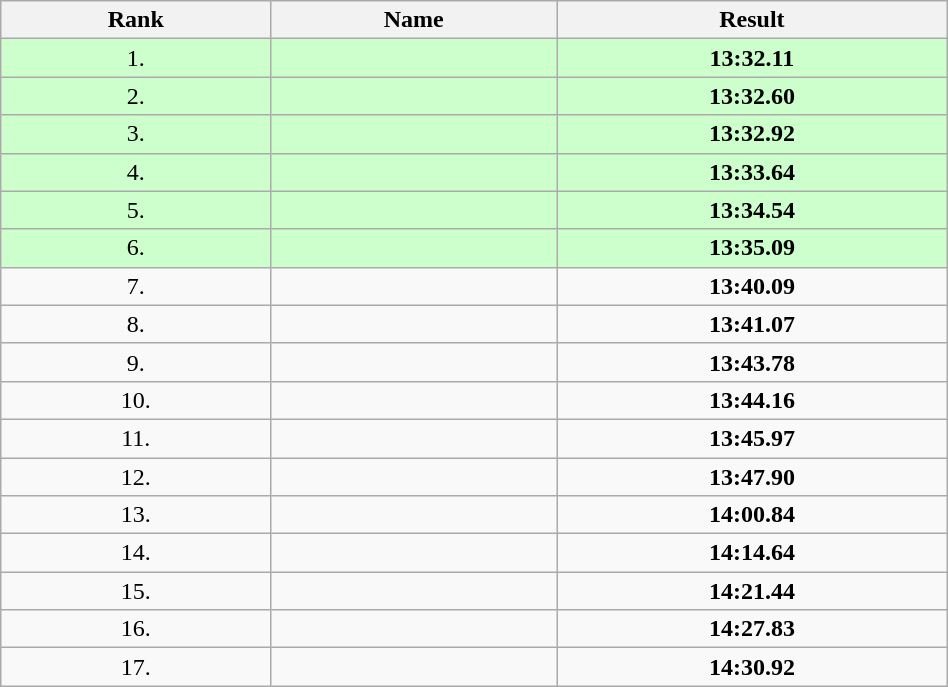<table class="wikitable sortable"  width=50%>
<tr>
<th>Rank</th>
<th>Name</th>
<th>Result</th>
</tr>
<tr style="background:#ccffcc;">
<td align="center">1.</td>
<td></td>
<td align="center"><strong>13:32.11</strong></td>
</tr>
<tr style="background:#ccffcc;">
<td align="center">2.</td>
<td></td>
<td align="center"><strong>13:32.60</strong></td>
</tr>
<tr style="background:#ccffcc;">
<td align="center">3.</td>
<td></td>
<td align="center"><strong>13:32.92</strong></td>
</tr>
<tr style="background:#ccffcc;">
<td align="center">4.</td>
<td></td>
<td align="center"><strong>13:33.64</strong></td>
</tr>
<tr style="background:#ccffcc;">
<td align="center">5.</td>
<td></td>
<td align="center"><strong>13:34.54</strong></td>
</tr>
<tr style="background:#ccffcc;">
<td align="center">6.</td>
<td></td>
<td align="center"><strong>13:35.09</strong></td>
</tr>
<tr>
<td align="center">7.</td>
<td></td>
<td align="center"><strong>13:40.09</strong></td>
</tr>
<tr>
<td align="center">8.</td>
<td></td>
<td align="center"><strong>13:41.07</strong></td>
</tr>
<tr>
<td align="center">9.</td>
<td></td>
<td align="center"><strong>13:43.78</strong></td>
</tr>
<tr>
<td align="center">10.</td>
<td></td>
<td align="center"><strong>13:44.16</strong></td>
</tr>
<tr>
<td align="center">11.</td>
<td></td>
<td align="center"><strong>13:45.97</strong></td>
</tr>
<tr>
<td align="center">12.</td>
<td></td>
<td align="center"><strong>13:47.90</strong></td>
</tr>
<tr>
<td align="center">13.</td>
<td></td>
<td align="center"><strong>14:00.84</strong></td>
</tr>
<tr>
<td align="center">14.</td>
<td></td>
<td align="center"><strong>14:14.64</strong></td>
</tr>
<tr>
<td align="center">15.</td>
<td></td>
<td align="center"><strong>14:21.44</strong></td>
</tr>
<tr>
<td align="center">16.</td>
<td></td>
<td align="center"><strong>14:27.83</strong></td>
</tr>
<tr>
<td align="center">17.</td>
<td></td>
<td align="center"><strong>14:30.92</strong></td>
</tr>
</table>
